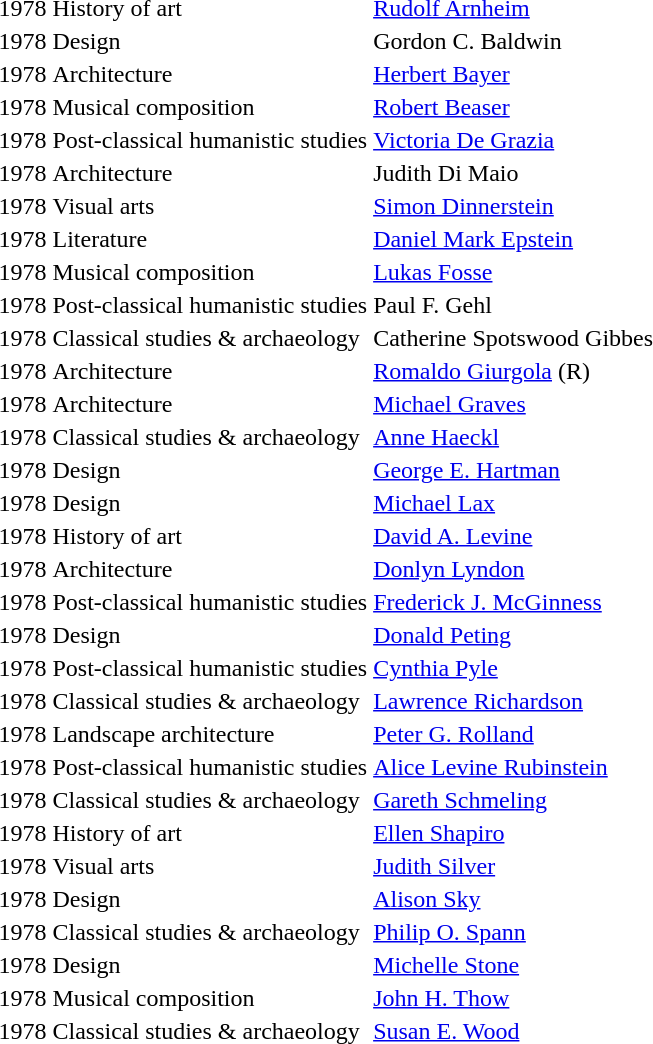<table>
<tr>
<td>1978</td>
<td>History of art</td>
<td><a href='#'>Rudolf Arnheim</a></td>
</tr>
<tr>
<td>1978</td>
<td>Design</td>
<td>Gordon C. Baldwin</td>
</tr>
<tr>
<td>1978</td>
<td>Architecture</td>
<td><a href='#'>Herbert Bayer</a></td>
</tr>
<tr>
<td>1978</td>
<td>Musical composition</td>
<td><a href='#'>Robert Beaser</a></td>
</tr>
<tr>
<td>1978</td>
<td>Post-classical humanistic studies</td>
<td><a href='#'>Victoria De Grazia</a></td>
</tr>
<tr>
<td>1978</td>
<td>Architecture</td>
<td>Judith Di Maio</td>
</tr>
<tr>
<td>1978</td>
<td>Visual arts</td>
<td><a href='#'>Simon Dinnerstein</a></td>
</tr>
<tr>
<td>1978</td>
<td>Literature</td>
<td><a href='#'>Daniel Mark Epstein</a></td>
</tr>
<tr>
<td>1978</td>
<td>Musical composition</td>
<td><a href='#'>Lukas Fosse</a></td>
</tr>
<tr>
<td>1978</td>
<td>Post-classical humanistic studies</td>
<td>Paul F. Gehl</td>
</tr>
<tr>
<td>1978</td>
<td>Classical studies & archaeology</td>
<td>Catherine Spotswood Gibbes</td>
</tr>
<tr>
<td>1978</td>
<td>Architecture</td>
<td><a href='#'>Romaldo Giurgola</a> (R)</td>
</tr>
<tr>
<td>1978</td>
<td>Architecture</td>
<td><a href='#'>Michael Graves</a></td>
</tr>
<tr>
<td>1978</td>
<td>Classical studies & archaeology</td>
<td><a href='#'>Anne Haeckl</a></td>
</tr>
<tr>
<td>1978</td>
<td>Design</td>
<td><a href='#'>George E. Hartman</a></td>
</tr>
<tr>
<td>1978</td>
<td>Design</td>
<td><a href='#'>Michael Lax</a></td>
</tr>
<tr>
<td>1978</td>
<td>History of art</td>
<td><a href='#'>David A. Levine</a></td>
</tr>
<tr>
<td>1978</td>
<td>Architecture</td>
<td><a href='#'>Donlyn Lyndon</a></td>
</tr>
<tr>
<td>1978</td>
<td>Post-classical humanistic studies</td>
<td><a href='#'>Frederick J. McGinness</a></td>
</tr>
<tr>
<td>1978</td>
<td>Design</td>
<td><a href='#'>Donald Peting</a></td>
</tr>
<tr>
<td>1978</td>
<td>Post-classical humanistic studies</td>
<td><a href='#'>Cynthia Pyle</a></td>
</tr>
<tr>
<td>1978</td>
<td>Classical studies & archaeology</td>
<td><a href='#'>Lawrence Richardson</a></td>
</tr>
<tr>
<td>1978</td>
<td>Landscape architecture</td>
<td><a href='#'>Peter G. Rolland</a></td>
</tr>
<tr>
<td>1978</td>
<td>Post-classical humanistic studies</td>
<td><a href='#'>Alice Levine Rubinstein</a></td>
</tr>
<tr>
<td>1978</td>
<td>Classical studies & archaeology</td>
<td><a href='#'>Gareth Schmeling</a></td>
</tr>
<tr>
<td>1978</td>
<td>History of art</td>
<td><a href='#'>Ellen Shapiro</a></td>
</tr>
<tr>
<td>1978</td>
<td>Visual arts</td>
<td><a href='#'>Judith Silver</a></td>
</tr>
<tr>
<td>1978</td>
<td>Design</td>
<td><a href='#'>Alison Sky</a></td>
</tr>
<tr>
<td>1978</td>
<td>Classical studies & archaeology</td>
<td><a href='#'>Philip O. Spann</a></td>
</tr>
<tr>
<td>1978</td>
<td>Design</td>
<td><a href='#'>Michelle Stone</a></td>
</tr>
<tr>
<td>1978</td>
<td>Musical composition</td>
<td><a href='#'>John H. Thow</a></td>
</tr>
<tr>
<td>1978</td>
<td>Classical studies & archaeology</td>
<td><a href='#'>Susan E. Wood</a></td>
</tr>
<tr>
</tr>
</table>
